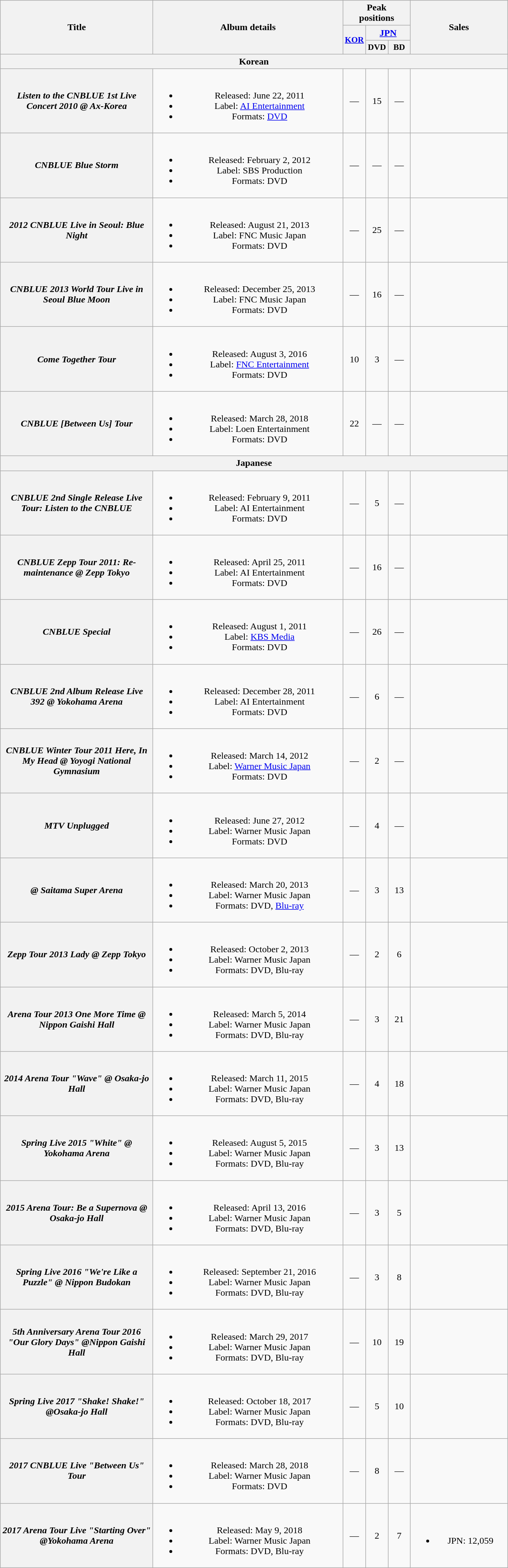<table class="wikitable plainrowheaders" style="text-align:center;">
<tr>
<th scope="col" style="width:16em;" rowspan="3">Title</th>
<th scope="col" style="width:20em;" rowspan="3">Album details</th>
<th colspan="3">Peak<br>positions</th>
<th rowspan="3" style="width:10em;">Sales</th>
</tr>
<tr>
<th scope="col" style="width:2.2em;font-size:90%;" rowspan="2"><a href='#'>KOR</a><br></th>
<th scope="col" colspan="2"><a href='#'>JPN</a></th>
</tr>
<tr>
<th scope="col" style="width:2.2em;font-size:90%;">DVD<br></th>
<th scope="col" style="width:2.2em;font-size:90%;">BD<br></th>
</tr>
<tr>
<th colspan="7">Korean</th>
</tr>
<tr>
<th scope="row"><em>Listen to the CNBLUE 1st Live Concert 2010 @ Ax-Korea</em></th>
<td><br><ul><li>Released: June 22, 2011</li><li>Label: <a href='#'>AI Entertainment</a></li><li>Formats: <a href='#'>DVD</a></li></ul></td>
<td>—</td>
<td>15</td>
<td>—</td>
<td></td>
</tr>
<tr>
<th scope="row"><em>CNBLUE Blue Storm</em></th>
<td><br><ul><li>Released: February 2, 2012</li><li>Label: SBS Production</li><li>Formats: DVD</li></ul></td>
<td>—</td>
<td>—</td>
<td>—</td>
<td></td>
</tr>
<tr>
<th scope="row"><em>2012 CNBLUE Live in Seoul: Blue Night</em></th>
<td><br><ul><li>Released: August 21, 2013</li><li>Label: FNC Music Japan</li><li>Formats: DVD</li></ul></td>
<td>—</td>
<td>25</td>
<td>—</td>
<td></td>
</tr>
<tr>
<th scope="row"><em>CNBLUE 2013 World Tour Live in Seoul Blue Moon</em></th>
<td><br><ul><li>Released: December 25, 2013</li><li>Label: FNC Music Japan</li><li>Formats: DVD</li></ul></td>
<td>—</td>
<td>16</td>
<td>—</td>
<td></td>
</tr>
<tr>
<th scope="row"><em>Come Together Tour</em></th>
<td><br><ul><li>Released: August 3, 2016</li><li>Label: <a href='#'>FNC Entertainment</a></li><li>Formats: DVD</li></ul></td>
<td>10</td>
<td>3</td>
<td>—</td>
<td></td>
</tr>
<tr>
<th scope="row"><em>CNBLUE [Between Us] Tour</em></th>
<td><br><ul><li>Released: March 28, 2018</li><li>Label: Loen Entertainment</li><li>Formats: DVD</li></ul></td>
<td>22</td>
<td>—</td>
<td>—</td>
<td></td>
</tr>
<tr>
<th colspan="7">Japanese</th>
</tr>
<tr>
<th scope="row"><em>CNBLUE 2nd Single Release Live Tour: Listen to the CNBLUE</em></th>
<td><br><ul><li>Released: February 9, 2011</li><li>Label: AI Entertainment</li><li>Formats: DVD</li></ul></td>
<td>—</td>
<td>5</td>
<td>—</td>
<td></td>
</tr>
<tr>
<th scope="row"><em>CNBLUE Zepp Tour 2011: Re-maintenance @ Zepp Tokyo</em></th>
<td><br><ul><li>Released: April 25, 2011</li><li>Label: AI Entertainment</li><li>Formats: DVD</li></ul></td>
<td>—</td>
<td>16</td>
<td>—</td>
<td></td>
</tr>
<tr>
<th scope="row"><em>CNBLUE Special</em></th>
<td><br><ul><li>Released: August 1, 2011</li><li>Label: <a href='#'>KBS Media</a></li><li>Formats: DVD</li></ul></td>
<td>—</td>
<td>26</td>
<td>—</td>
<td></td>
</tr>
<tr>
<th scope="row"><em>CNBLUE 2nd Album Release Live 392 @ Yokohama Arena</em></th>
<td><br><ul><li>Released: December 28, 2011</li><li>Label: AI Entertainment</li><li>Formats: DVD</li></ul></td>
<td>—</td>
<td>6</td>
<td>—</td>
<td></td>
</tr>
<tr>
<th scope="row"><em>CNBLUE Winter Tour 2011 Here, In My Head @ Yoyogi National Gymnasium</em></th>
<td><br><ul><li>Released: March 14, 2012</li><li>Label: <a href='#'>Warner Music Japan</a></li><li>Formats: DVD</li></ul></td>
<td>—</td>
<td>2</td>
<td>—</td>
<td></td>
</tr>
<tr>
<th scope="row"><em>MTV Unplugged</em></th>
<td><br><ul><li>Released: June 27, 2012</li><li>Label: Warner Music Japan</li><li>Formats: DVD</li></ul></td>
<td>—</td>
<td>4</td>
<td>—</td>
<td></td>
</tr>
<tr>
<th scope="row"><em> @ Saitama Super Arena</em></th>
<td><br><ul><li>Released: March 20, 2013</li><li>Label: Warner Music Japan</li><li>Formats: DVD, <a href='#'>Blu-ray</a></li></ul></td>
<td>—</td>
<td>3</td>
<td>13</td>
<td></td>
</tr>
<tr>
<th scope="row"><em>Zepp Tour 2013 Lady @ Zepp Tokyo</em></th>
<td><br><ul><li>Released: October 2, 2013</li><li>Label: Warner Music Japan</li><li>Formats: DVD, Blu-ray</li></ul></td>
<td>—</td>
<td>2</td>
<td>6</td>
<td></td>
</tr>
<tr>
<th scope="row"><em>Arena Tour 2013 One More Time @ Nippon Gaishi Hall</em></th>
<td><br><ul><li>Released: March 5, 2014</li><li>Label: Warner Music Japan</li><li>Formats: DVD, Blu-ray</li></ul></td>
<td>—</td>
<td>3</td>
<td>21</td>
<td></td>
</tr>
<tr>
<th scope="row"><em>2014 Arena Tour "Wave" @ Osaka-jo Hall</em></th>
<td><br><ul><li>Released: March 11, 2015</li><li>Label: Warner Music Japan</li><li>Formats: DVD, Blu-ray</li></ul></td>
<td>—</td>
<td>4</td>
<td>18</td>
<td></td>
</tr>
<tr>
<th scope="row"><em>Spring Live 2015 "White" @ Yokohama Arena</em></th>
<td><br><ul><li>Released: August 5, 2015</li><li>Label: Warner Music Japan</li><li>Formats: DVD, Blu-ray</li></ul></td>
<td>—</td>
<td>3</td>
<td>13</td>
<td></td>
</tr>
<tr>
<th scope="row"><em>2015 Arena Tour: Be a Supernova @ Osaka-jo Hall</em></th>
<td><br><ul><li>Released: April 13, 2016</li><li>Label: Warner Music Japan</li><li>Formats: DVD, Blu-ray</li></ul></td>
<td>—</td>
<td>3</td>
<td>5</td>
<td></td>
</tr>
<tr>
<th scope="row"><em>Spring Live 2016 "We're Like a Puzzle" @ Nippon Budokan</em></th>
<td><br><ul><li>Released: September 21, 2016</li><li>Label: Warner Music Japan</li><li>Formats: DVD, Blu-ray</li></ul></td>
<td>—</td>
<td>3</td>
<td>8</td>
<td></td>
</tr>
<tr>
<th scope="row"><em>5th Anniversary Arena Tour 2016 "Our Glory Days" @Nippon Gaishi Hall</em></th>
<td><br><ul><li>Released: March 29, 2017</li><li>Label: Warner Music Japan</li><li>Formats: DVD, Blu-ray</li></ul></td>
<td>—</td>
<td>10</td>
<td>19</td>
<td></td>
</tr>
<tr>
<th scope="row"><em>Spring Live 2017 "Shake! Shake!" @Osaka-jo Hall</em></th>
<td><br><ul><li>Released: October 18, 2017</li><li>Label: Warner Music Japan</li><li>Formats: DVD, Blu-ray</li></ul></td>
<td>—</td>
<td>5</td>
<td>10</td>
<td></td>
</tr>
<tr>
<th scope="row"><em>2017 CNBLUE Live "Between Us" Tour</em></th>
<td><br><ul><li>Released: March 28, 2018</li><li>Label: Warner Music Japan</li><li>Formats: DVD</li></ul></td>
<td>—</td>
<td>8</td>
<td>—</td>
<td></td>
</tr>
<tr>
<th scope="row"><em>2017 Arena Tour Live "Starting Over" @Yokohama Arena</em></th>
<td><br><ul><li>Released: May 9, 2018</li><li>Label: Warner Music Japan</li><li>Formats: DVD, Blu-ray</li></ul></td>
<td>—</td>
<td>2</td>
<td>7</td>
<td><br><ul><li>JPN: 12,059</li></ul></td>
</tr>
</table>
